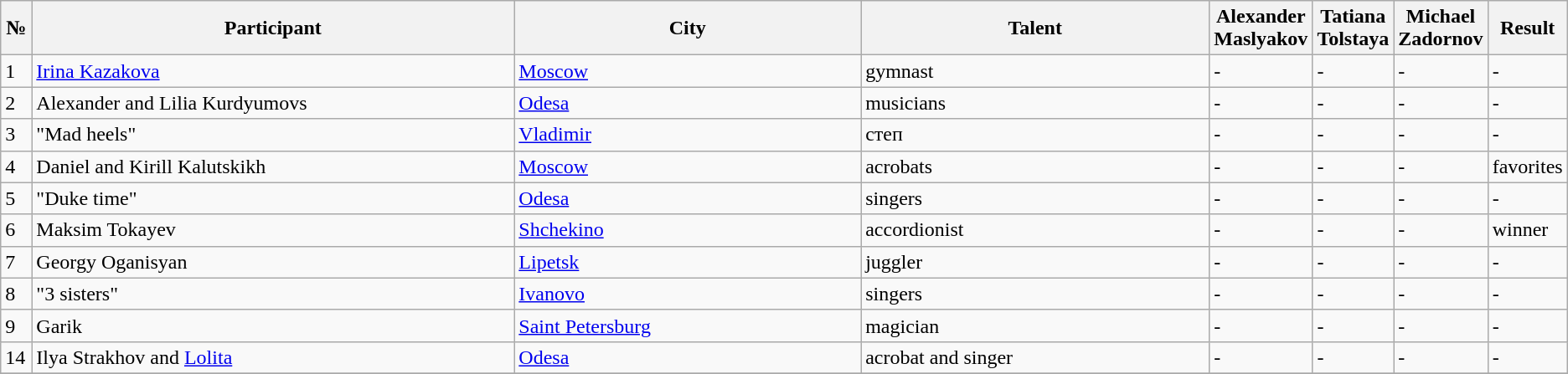<table class="wikitable">
<tr>
<th width="2%">№</th>
<th width="35%">Participant</th>
<th width="25%">City</th>
<th width="25%">Talent</th>
<th width="3%">Alexander Maslyakov</th>
<th width="3%">Tatiana Tolstaya</th>
<th width="3%">Michael Zadornov</th>
<th width="3%">Result</th>
</tr>
<tr>
<td>1</td>
<td><a href='#'>Irina Kazakova</a></td>
<td><a href='#'>Moscow</a></td>
<td>gymnast</td>
<td>-</td>
<td>-</td>
<td>-</td>
<td>-</td>
</tr>
<tr>
<td>2</td>
<td>Alexander and Lilia Kurdyumovs</td>
<td><a href='#'>Odesa</a></td>
<td>musicians</td>
<td>-</td>
<td>-</td>
<td>-</td>
<td>-</td>
</tr>
<tr>
<td>3</td>
<td>"Mad heels"</td>
<td><a href='#'>Vladimir</a></td>
<td>степ</td>
<td>-</td>
<td>-</td>
<td>-</td>
<td>-</td>
</tr>
<tr>
<td>4</td>
<td>Daniel and Kirill Kalutskikh</td>
<td><a href='#'>Moscow</a></td>
<td>acrobats</td>
<td>-</td>
<td>-</td>
<td>-</td>
<td>favorites</td>
</tr>
<tr>
<td>5</td>
<td>"Duke time"</td>
<td><a href='#'>Odesa</a></td>
<td>singers</td>
<td>-</td>
<td>-</td>
<td>-</td>
<td>-</td>
</tr>
<tr>
<td>6</td>
<td>Maksim Tokayev</td>
<td><a href='#'>Shchekino</a></td>
<td>accordionist</td>
<td>-</td>
<td>-</td>
<td>-</td>
<td>winner</td>
</tr>
<tr>
<td>7</td>
<td>Georgy Oganisyan</td>
<td><a href='#'>Lipetsk</a></td>
<td>juggler</td>
<td>-</td>
<td>-</td>
<td>-</td>
<td>-</td>
</tr>
<tr>
<td>8</td>
<td>"3 sisters"</td>
<td><a href='#'>Ivanovo</a></td>
<td>singers</td>
<td>-</td>
<td>-</td>
<td>-</td>
<td>-</td>
</tr>
<tr>
<td>9</td>
<td>Garik</td>
<td><a href='#'>Saint Petersburg</a></td>
<td>magician</td>
<td>-</td>
<td>-</td>
<td>-</td>
<td>-</td>
</tr>
<tr>
<td>14</td>
<td>Ilya Strakhov and <a href='#'>Lolita</a></td>
<td><a href='#'>Odesa</a></td>
<td>acrobat and singer</td>
<td>-</td>
<td>-</td>
<td>-</td>
<td>-</td>
</tr>
<tr>
</tr>
</table>
